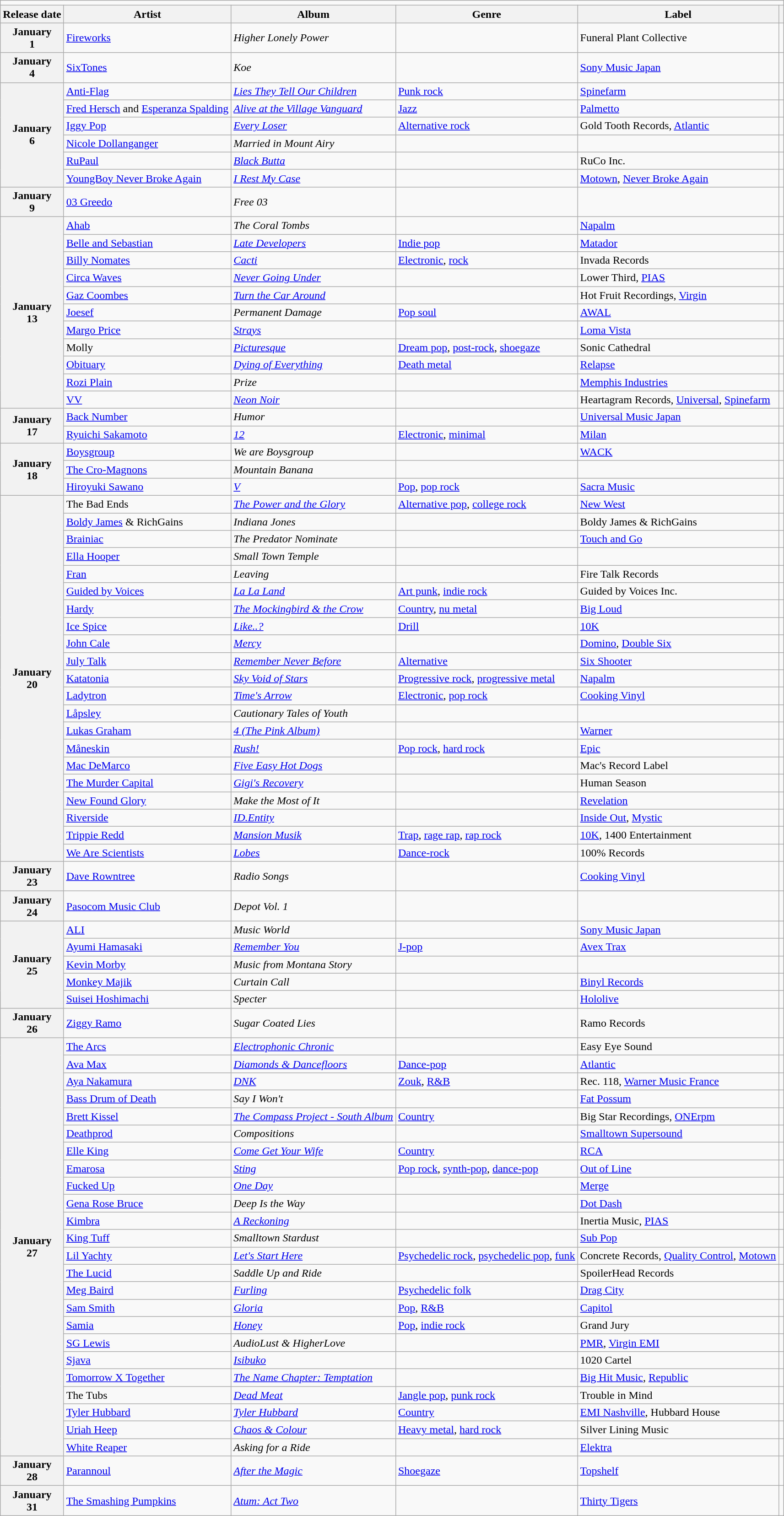<table class="wikitable plainrowheaders">
<tr>
<td colspan="6" style="text-align:center;"></td>
</tr>
<tr>
<th scope="col">Release date</th>
<th scope="col">Artist</th>
<th scope="col">Album</th>
<th scope="col">Genre</th>
<th scope="col">Label</th>
<th scope="col"></th>
</tr>
<tr>
<th scope="row" style="text-align:center;">January<br>1</th>
<td><a href='#'>Fireworks</a></td>
<td><em>Higher Lonely Power</em></td>
<td></td>
<td>Funeral Plant Collective</td>
<td></td>
</tr>
<tr>
<th scope="row" style="text-align:center;">January<br>4</th>
<td><a href='#'>SixTones</a></td>
<td><em>Koe</em></td>
<td></td>
<td><a href='#'>Sony Music Japan</a></td>
<td></td>
</tr>
<tr>
<th scope="row" rowspan="6" style="text-align:center;">January<br>6</th>
<td><a href='#'>Anti-Flag</a></td>
<td><em><a href='#'>Lies They Tell Our Children</a></em></td>
<td><a href='#'>Punk rock</a></td>
<td><a href='#'>Spinefarm</a></td>
<td></td>
</tr>
<tr>
<td><a href='#'>Fred Hersch</a> and <a href='#'>Esperanza Spalding</a></td>
<td><em><a href='#'>Alive at the Village Vanguard</a></em></td>
<td><a href='#'>Jazz</a></td>
<td><a href='#'>Palmetto</a></td>
<td></td>
</tr>
<tr>
<td><a href='#'>Iggy Pop</a></td>
<td><em><a href='#'>Every Loser</a></em></td>
<td><a href='#'>Alternative rock</a></td>
<td>Gold Tooth Records, <a href='#'>Atlantic</a></td>
<td></td>
</tr>
<tr>
<td><a href='#'>Nicole Dollanganger</a></td>
<td><em>Married in Mount Airy</em></td>
<td></td>
<td></td>
<td></td>
</tr>
<tr>
<td><a href='#'>RuPaul</a></td>
<td><em><a href='#'>Black Butta</a></em></td>
<td></td>
<td>RuCo Inc.</td>
<td></td>
</tr>
<tr>
<td><a href='#'>YoungBoy Never Broke Again</a></td>
<td><em><a href='#'>I Rest My Case</a></em></td>
<td></td>
<td><a href='#'>Motown</a>, <a href='#'>Never Broke Again</a></td>
<td></td>
</tr>
<tr>
<th scope="row" style="text-align:center;">January<br>9</th>
<td><a href='#'>03 Greedo</a></td>
<td><em>Free 03</em></td>
<td></td>
<td></td>
<td></td>
</tr>
<tr>
<th scope="row" rowspan="11" style="text-align:center;">January<br>13</th>
<td><a href='#'>Ahab</a></td>
<td><em>The Coral Tombs</em></td>
<td></td>
<td><a href='#'>Napalm</a></td>
<td></td>
</tr>
<tr>
<td><a href='#'>Belle and Sebastian</a></td>
<td><em><a href='#'>Late Developers</a></em></td>
<td><a href='#'>Indie pop</a></td>
<td><a href='#'>Matador</a></td>
<td></td>
</tr>
<tr>
<td><a href='#'>Billy Nomates</a></td>
<td><em><a href='#'>Cacti</a></em></td>
<td><a href='#'>Electronic</a>, <a href='#'>rock</a></td>
<td>Invada Records</td>
<td></td>
</tr>
<tr>
<td><a href='#'>Circa Waves</a></td>
<td><em><a href='#'>Never Going Under</a></em></td>
<td></td>
<td>Lower Third, <a href='#'>PIAS</a></td>
<td></td>
</tr>
<tr>
<td><a href='#'>Gaz Coombes</a></td>
<td><em><a href='#'>Turn the Car Around</a></em></td>
<td></td>
<td>Hot Fruit Recordings, <a href='#'>Virgin</a></td>
<td></td>
</tr>
<tr>
<td><a href='#'>Joesef</a></td>
<td><em>Permanent Damage</em></td>
<td><a href='#'>Pop soul</a></td>
<td><a href='#'>AWAL</a></td>
<td></td>
</tr>
<tr>
<td><a href='#'>Margo Price</a></td>
<td><em><a href='#'>Strays</a></em></td>
<td></td>
<td><a href='#'>Loma Vista</a></td>
<td></td>
</tr>
<tr>
<td>Molly</td>
<td><em><a href='#'>Picturesque</a></em></td>
<td><a href='#'>Dream pop</a>, <a href='#'>post-rock</a>, <a href='#'>shoegaze</a></td>
<td>Sonic Cathedral</td>
<td></td>
</tr>
<tr>
<td><a href='#'>Obituary</a></td>
<td><em><a href='#'>Dying of Everything</a></em></td>
<td><a href='#'>Death metal</a></td>
<td><a href='#'>Relapse</a></td>
<td></td>
</tr>
<tr>
<td><a href='#'>Rozi Plain</a></td>
<td><em>Prize</em></td>
<td></td>
<td><a href='#'>Memphis Industries</a></td>
<td></td>
</tr>
<tr>
<td><a href='#'>VV</a></td>
<td><em><a href='#'>Neon Noir</a></em></td>
<td></td>
<td>Heartagram Records, <a href='#'>Universal</a>, <a href='#'>Spinefarm</a></td>
<td></td>
</tr>
<tr>
<th scope="row" rowspan="2" style="text-align:center;">January<br>17</th>
<td><a href='#'>Back Number</a></td>
<td><em>Humor</em></td>
<td></td>
<td><a href='#'>Universal Music Japan</a></td>
<td></td>
</tr>
<tr>
<td><a href='#'>Ryuichi Sakamoto</a></td>
<td><em><a href='#'>12</a></em></td>
<td><a href='#'>Electronic</a>, <a href='#'>minimal</a></td>
<td><a href='#'>Milan</a></td>
<td></td>
</tr>
<tr>
<th scope="row" rowspan="3" style="text-align:center;">January<br>18</th>
<td><a href='#'>Boysgroup</a></td>
<td><em>We are Boysgroup</em></td>
<td></td>
<td><a href='#'>WACK</a></td>
<td></td>
</tr>
<tr>
<td><a href='#'>The Cro-Magnons</a></td>
<td><em>Mountain Banana</em></td>
<td></td>
<td></td>
<td></td>
</tr>
<tr>
<td><a href='#'>Hiroyuki Sawano</a></td>
<td><em><a href='#'>V</a></em></td>
<td><a href='#'>Pop</a>, <a href='#'>pop rock</a></td>
<td><a href='#'>Sacra Music</a></td>
<td></td>
</tr>
<tr>
<th scope="row" rowspan="21" style="text-align:center;">January<br>20</th>
<td>The Bad Ends</td>
<td><em><a href='#'>The Power and the Glory</a></em></td>
<td><a href='#'>Alternative pop</a>, <a href='#'>college rock</a></td>
<td><a href='#'>New West</a></td>
<td></td>
</tr>
<tr>
<td><a href='#'>Boldy James</a> & RichGains</td>
<td><em>Indiana Jones</em></td>
<td></td>
<td>Boldy James & RichGains</td>
<td></td>
</tr>
<tr>
<td><a href='#'>Brainiac</a></td>
<td><em>The Predator Nominate</em></td>
<td></td>
<td><a href='#'>Touch and Go</a></td>
<td></td>
</tr>
<tr>
<td><a href='#'>Ella Hooper</a></td>
<td><em>Small Town Temple</em></td>
<td></td>
<td></td>
<td></td>
</tr>
<tr>
<td><a href='#'>Fran</a></td>
<td><em>Leaving</em></td>
<td></td>
<td>Fire Talk Records</td>
<td></td>
</tr>
<tr>
<td><a href='#'>Guided by Voices</a></td>
<td><em><a href='#'>La La Land</a></em></td>
<td><a href='#'>Art punk</a>, <a href='#'>indie rock</a></td>
<td>Guided by Voices Inc.</td>
<td></td>
</tr>
<tr>
<td><a href='#'>Hardy</a></td>
<td><em><a href='#'>The Mockingbird & the Crow</a></em></td>
<td><a href='#'>Country</a>, <a href='#'>nu metal</a></td>
<td><a href='#'>Big Loud</a></td>
<td></td>
</tr>
<tr>
<td><a href='#'>Ice Spice</a></td>
<td><em><a href='#'>Like..?</a></em></td>
<td><a href='#'>Drill</a></td>
<td><a href='#'>10K</a></td>
<td></td>
</tr>
<tr>
<td><a href='#'>John Cale</a></td>
<td><em><a href='#'>Mercy</a></em></td>
<td></td>
<td><a href='#'>Domino</a>, <a href='#'>Double Six</a></td>
<td></td>
</tr>
<tr>
<td><a href='#'>July Talk</a></td>
<td><em><a href='#'>Remember Never Before</a></em></td>
<td><a href='#'>Alternative</a></td>
<td><a href='#'>Six Shooter</a></td>
<td></td>
</tr>
<tr>
<td><a href='#'>Katatonia</a></td>
<td><em><a href='#'>Sky Void of Stars</a></em></td>
<td><a href='#'>Progressive rock</a>, <a href='#'>progressive metal</a></td>
<td><a href='#'>Napalm</a></td>
<td></td>
</tr>
<tr>
<td><a href='#'>Ladytron</a></td>
<td><em><a href='#'>Time's Arrow</a></em></td>
<td><a href='#'>Electronic</a>, <a href='#'>pop rock</a></td>
<td><a href='#'>Cooking Vinyl</a></td>
<td></td>
</tr>
<tr>
<td><a href='#'>Låpsley</a></td>
<td><em>Cautionary Tales of Youth</em></td>
<td></td>
<td></td>
<td></td>
</tr>
<tr>
<td><a href='#'>Lukas Graham</a></td>
<td><em><a href='#'>4 (The Pink Album)</a></em></td>
<td></td>
<td><a href='#'>Warner</a></td>
<td></td>
</tr>
<tr>
<td><a href='#'>Måneskin</a></td>
<td><em><a href='#'>Rush!</a></em></td>
<td><a href='#'>Pop rock</a>, <a href='#'>hard rock</a></td>
<td><a href='#'>Epic</a></td>
<td></td>
</tr>
<tr>
<td><a href='#'>Mac DeMarco</a></td>
<td><em><a href='#'>Five Easy Hot Dogs</a></em></td>
<td></td>
<td>Mac's Record Label</td>
<td></td>
</tr>
<tr>
<td><a href='#'>The Murder Capital</a></td>
<td><em><a href='#'>Gigi's Recovery</a></em></td>
<td></td>
<td>Human Season</td>
<td></td>
</tr>
<tr>
<td><a href='#'>New Found Glory</a></td>
<td><em>Make the Most of It</em></td>
<td></td>
<td><a href='#'>Revelation</a></td>
<td></td>
</tr>
<tr>
<td><a href='#'>Riverside</a></td>
<td><em><a href='#'>ID.Entity</a></em></td>
<td></td>
<td><a href='#'>Inside Out</a>, <a href='#'>Mystic</a></td>
<td></td>
</tr>
<tr>
<td><a href='#'>Trippie Redd</a></td>
<td><em><a href='#'>Mansion Musik</a></em></td>
<td><a href='#'>Trap</a>, <a href='#'>rage rap</a>, <a href='#'>rap rock</a></td>
<td><a href='#'>10K</a>, 1400 Entertainment</td>
<td></td>
</tr>
<tr>
<td><a href='#'>We Are Scientists</a></td>
<td><em><a href='#'>Lobes</a></em></td>
<td><a href='#'>Dance-rock</a></td>
<td>100% Records</td>
<td></td>
</tr>
<tr>
<th scope="row" style="text-align:center;">January<br>23</th>
<td><a href='#'>Dave Rowntree</a></td>
<td><em>Radio Songs</em></td>
<td></td>
<td><a href='#'>Cooking Vinyl</a></td>
<td></td>
</tr>
<tr>
<th scope="row"  style="text-align:center;">January<br>24</th>
<td><a href='#'>Pasocom Music Club</a></td>
<td><em>Depot Vol. 1</em></td>
<td></td>
<td></td>
<td></td>
</tr>
<tr>
<th scope="row" rowspan="5" style="text-align:center;">January<br>25</th>
<td><a href='#'>ALI</a></td>
<td><em>Music World</em></td>
<td></td>
<td><a href='#'>Sony Music Japan</a></td>
<td></td>
</tr>
<tr>
<td><a href='#'>Ayumi Hamasaki</a></td>
<td><em><a href='#'>Remember You</a></em></td>
<td><a href='#'>J-pop</a></td>
<td><a href='#'>Avex Trax</a></td>
<td></td>
</tr>
<tr>
<td><a href='#'>Kevin Morby</a></td>
<td><em>Music from Montana Story</em></td>
<td></td>
<td></td>
<td></td>
</tr>
<tr>
<td><a href='#'>Monkey Majik</a></td>
<td><em>Curtain Call</em></td>
<td></td>
<td><a href='#'>Binyl Records</a></td>
<td></td>
</tr>
<tr>
<td><a href='#'>Suisei Hoshimachi</a></td>
<td><em>Specter</em></td>
<td></td>
<td><a href='#'>Hololive</a></td>
<td></td>
</tr>
<tr>
<th scope="row" style="text-align:center;">January<br>26</th>
<td><a href='#'>Ziggy Ramo</a></td>
<td><em>Sugar Coated Lies</em></td>
<td></td>
<td>Ramo Records</td>
<td></td>
</tr>
<tr>
<th scope="row" rowspan="24" style="text-align:center;">January<br>27</th>
<td><a href='#'>The Arcs</a></td>
<td><em><a href='#'>Electrophonic Chronic</a></em></td>
<td></td>
<td>Easy Eye Sound</td>
<td></td>
</tr>
<tr>
<td><a href='#'>Ava Max</a></td>
<td><em><a href='#'>Diamonds & Dancefloors</a></em></td>
<td><a href='#'>Dance-pop</a></td>
<td><a href='#'>Atlantic</a></td>
<td></td>
</tr>
<tr>
<td><a href='#'>Aya Nakamura</a></td>
<td><em><a href='#'>DNK</a></em></td>
<td><a href='#'>Zouk</a>, <a href='#'>R&B</a></td>
<td>Rec. 118, <a href='#'>Warner Music France</a></td>
<td></td>
</tr>
<tr>
<td><a href='#'>Bass Drum of Death</a></td>
<td><em>Say I Won't</em></td>
<td></td>
<td><a href='#'>Fat Possum</a></td>
<td></td>
</tr>
<tr>
<td><a href='#'>Brett Kissel</a></td>
<td><em><a href='#'>The Compass Project - South Album</a></em></td>
<td><a href='#'>Country</a></td>
<td>Big Star Recordings, <a href='#'>ONErpm</a></td>
<td></td>
</tr>
<tr>
<td><a href='#'>Deathprod</a></td>
<td><em>Compositions</em></td>
<td></td>
<td><a href='#'>Smalltown Supersound</a></td>
<td></td>
</tr>
<tr>
<td><a href='#'>Elle King</a></td>
<td><em><a href='#'>Come Get Your Wife</a></em></td>
<td><a href='#'>Country</a></td>
<td><a href='#'>RCA</a></td>
<td></td>
</tr>
<tr>
<td><a href='#'>Emarosa</a></td>
<td><em><a href='#'>Sting</a></em></td>
<td><a href='#'>Pop rock</a>, <a href='#'>synth-pop</a>, <a href='#'>dance-pop</a></td>
<td><a href='#'>Out of Line</a></td>
<td></td>
</tr>
<tr>
<td><a href='#'>Fucked Up</a></td>
<td><em><a href='#'>One Day</a></em></td>
<td></td>
<td><a href='#'>Merge</a></td>
<td></td>
</tr>
<tr>
<td><a href='#'>Gena Rose Bruce</a></td>
<td><em>Deep Is the Way</em></td>
<td></td>
<td><a href='#'>Dot Dash</a></td>
<td></td>
</tr>
<tr>
<td><a href='#'>Kimbra</a></td>
<td><em><a href='#'>A Reckoning</a></em></td>
<td></td>
<td>Inertia Music, <a href='#'>PIAS</a></td>
<td></td>
</tr>
<tr>
<td><a href='#'>King Tuff</a></td>
<td><em>Smalltown Stardust</em></td>
<td></td>
<td><a href='#'>Sub Pop</a></td>
<td></td>
</tr>
<tr>
<td><a href='#'>Lil Yachty</a></td>
<td><em><a href='#'>Let's Start Here</a></em></td>
<td><a href='#'>Psychedelic rock</a>, <a href='#'>psychedelic pop</a>, <a href='#'>funk</a></td>
<td>Concrete Records, <a href='#'>Quality Control</a>, <a href='#'>Motown</a></td>
<td></td>
</tr>
<tr>
<td><a href='#'>The Lucid</a></td>
<td><em>Saddle Up and Ride</em></td>
<td></td>
<td>SpoilerHead Records</td>
<td></td>
</tr>
<tr>
<td><a href='#'>Meg Baird</a></td>
<td><em><a href='#'>Furling</a></em></td>
<td><a href='#'>Psychedelic folk</a></td>
<td><a href='#'>Drag City</a></td>
<td></td>
</tr>
<tr>
<td><a href='#'>Sam Smith</a></td>
<td><em><a href='#'>Gloria</a></em></td>
<td><a href='#'>Pop</a>, <a href='#'>R&B</a></td>
<td><a href='#'>Capitol</a></td>
<td></td>
</tr>
<tr>
<td><a href='#'>Samia</a></td>
<td><em><a href='#'>Honey</a></em></td>
<td><a href='#'>Pop</a>, <a href='#'>indie rock</a></td>
<td>Grand Jury</td>
<td></td>
</tr>
<tr>
<td><a href='#'>SG Lewis</a></td>
<td><em>AudioLust & HigherLove</em></td>
<td></td>
<td><a href='#'>PMR</a>, <a href='#'>Virgin EMI</a></td>
<td></td>
</tr>
<tr>
<td><a href='#'>Sjava</a></td>
<td><em><a href='#'>Isibuko</a></em></td>
<td></td>
<td>1020 Cartel</td>
<td></td>
</tr>
<tr>
<td><a href='#'>Tomorrow X Together</a></td>
<td><em><a href='#'>The Name Chapter: Temptation</a></em></td>
<td></td>
<td><a href='#'>Big Hit Music</a>, <a href='#'>Republic</a></td>
<td></td>
</tr>
<tr>
<td>The Tubs</td>
<td><em><a href='#'>Dead Meat</a></em></td>
<td><a href='#'>Jangle pop</a>, <a href='#'>punk rock</a></td>
<td>Trouble in Mind</td>
<td></td>
</tr>
<tr>
<td><a href='#'>Tyler Hubbard</a></td>
<td><em><a href='#'>Tyler Hubbard</a></em></td>
<td><a href='#'>Country</a></td>
<td><a href='#'>EMI Nashville</a>, Hubbard House</td>
<td></td>
</tr>
<tr>
<td><a href='#'>Uriah Heep</a></td>
<td><em><a href='#'>Chaos & Colour</a></em></td>
<td><a href='#'>Heavy metal</a>, <a href='#'>hard rock</a></td>
<td>Silver Lining Music</td>
<td></td>
</tr>
<tr>
<td><a href='#'>White Reaper</a></td>
<td><em>Asking for a Ride</em></td>
<td></td>
<td><a href='#'>Elektra</a></td>
<td></td>
</tr>
<tr>
<th scope="row" style="text-align:center;">January<br>28</th>
<td><a href='#'>Parannoul</a></td>
<td><em><a href='#'>After the Magic</a></em></td>
<td><a href='#'>Shoegaze</a></td>
<td><a href='#'>Topshelf</a></td>
<td></td>
</tr>
<tr>
<th scope="row" style="text-align:center;">January<br>31</th>
<td><a href='#'>The Smashing Pumpkins</a></td>
<td><em><a href='#'>Atum: Act Two</a></em></td>
<td></td>
<td><a href='#'>Thirty Tigers</a></td>
<td></td>
</tr>
</table>
